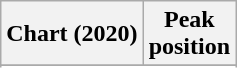<table class="wikitable sortable plainrowheaders" style="text-align:center">
<tr>
<th scope="col">Chart (2020)</th>
<th scope="col">Peak<br>position</th>
</tr>
<tr>
</tr>
<tr>
</tr>
<tr>
</tr>
<tr>
</tr>
</table>
